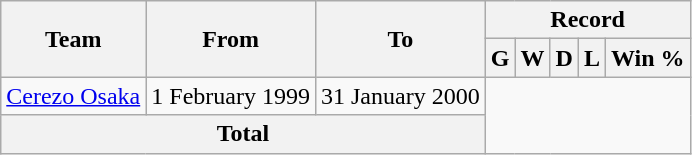<table class="wikitable" style="text-align: center">
<tr>
<th rowspan="2">Team</th>
<th rowspan="2">From</th>
<th rowspan="2">To</th>
<th colspan="5">Record</th>
</tr>
<tr>
<th>G</th>
<th>W</th>
<th>D</th>
<th>L</th>
<th>Win %</th>
</tr>
<tr>
<td align="left"><a href='#'>Cerezo Osaka</a></td>
<td align="left">1 February 1999</td>
<td align="left">31 January 2000<br></td>
</tr>
<tr>
<th colspan="3">Total<br></th>
</tr>
</table>
